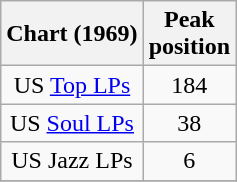<table class="wikitable" style="text-align:center;">
<tr>
<th>Chart (1969)</th>
<th>Peak<br>position</th>
</tr>
<tr>
<td>US <a href='#'>Top LPs</a></td>
<td>184</td>
</tr>
<tr>
<td>US <a href='#'>Soul LPs</a></td>
<td>38</td>
</tr>
<tr>
<td>US Jazz LPs</td>
<td>6</td>
</tr>
<tr>
</tr>
</table>
